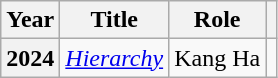<table class="wikitable plainrowheaders">
<tr>
<th scope="col">Year</th>
<th scope="col">Title</th>
<th scope="col">Role</th>
<th scope="col" class="unsortable"></th>
</tr>
<tr>
<th scope="row">2024</th>
<td><em><a href='#'>Hierarchy</a></em></td>
<td>Kang Ha</td>
<td style="text-align:center"></td>
</tr>
</table>
